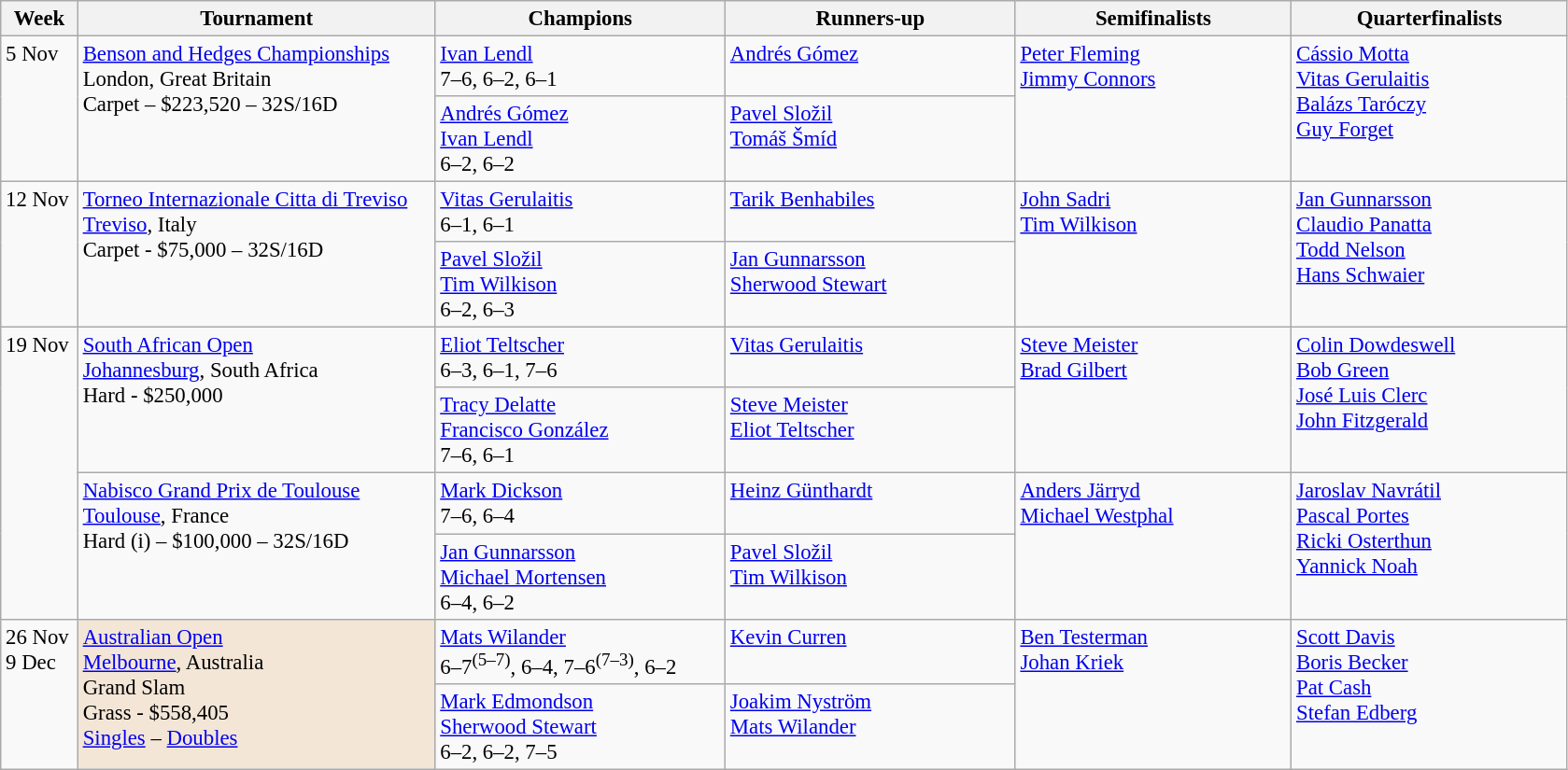<table class=wikitable style=font-size:95%>
<tr>
<th style="width:48px;">Week</th>
<th style="width:248px;">Tournament</th>
<th style="width:200px;">Champions</th>
<th style="width:200px;">Runners-up</th>
<th style="width:190px;">Semifinalists</th>
<th style="width:190px;">Quarterfinalists</th>
</tr>
<tr valign=top>
<td rowspan=2>5 Nov</td>
<td rowspan="2"><a href='#'>Benson and Hedges Championships</a><br> London, Great Britain<br>Carpet – $223,520 – 32S/16D</td>
<td> <a href='#'>Ivan Lendl</a><br> 7–6, 6–2, 6–1</td>
<td> <a href='#'>Andrés Gómez</a></td>
<td rowspan=2> <a href='#'>Peter Fleming</a><br>  <a href='#'>Jimmy Connors</a></td>
<td rowspan=2> <a href='#'>Cássio Motta</a><br>  <a href='#'>Vitas Gerulaitis</a><br> <a href='#'>Balázs Taróczy</a><br>  <a href='#'>Guy Forget</a></td>
</tr>
<tr valign=top>
<td> <a href='#'>Andrés Gómez</a><br> <a href='#'>Ivan Lendl</a><br>6–2, 6–2</td>
<td> <a href='#'>Pavel Složil</a> <br>  <a href='#'>Tomáš Šmíd</a></td>
</tr>
<tr valign=top>
<td rowspan=2>12 Nov</td>
<td rowspan="2"><a href='#'>Torneo Internazionale Citta di Treviso</a><br> <a href='#'>Treviso</a>, Italy<br> Carpet - $75,000 – 32S/16D</td>
<td> <a href='#'>Vitas Gerulaitis</a> <br> 6–1, 6–1</td>
<td> <a href='#'>Tarik Benhabiles</a></td>
<td rowspan=2> <a href='#'>John Sadri</a> <br>  <a href='#'>Tim Wilkison</a></td>
<td rowspan=2> <a href='#'>Jan Gunnarsson</a> <br>  <a href='#'>Claudio Panatta</a> <br>  <a href='#'>Todd Nelson</a> <br>  <a href='#'>Hans Schwaier</a></td>
</tr>
<tr valign=top>
<td> <a href='#'>Pavel Složil</a><br>  <a href='#'>Tim Wilkison</a> <br> 6–2, 6–3</td>
<td> <a href='#'>Jan Gunnarsson</a> <br>  <a href='#'>Sherwood Stewart</a></td>
</tr>
<tr valign=top>
<td rowspan=4>19 Nov</td>
<td rowspan=2><a href='#'>South African Open</a> <br> <a href='#'>Johannesburg</a>, South Africa <br> Hard - $250,000</td>
<td> <a href='#'>Eliot Teltscher</a> <br> 6–3, 6–1, 7–6</td>
<td> <a href='#'>Vitas Gerulaitis</a></td>
<td rowspan=2> <a href='#'>Steve Meister</a><br> <a href='#'>Brad Gilbert</a></td>
<td rowspan=2> <a href='#'>Colin Dowdeswell</a> <br>  <a href='#'>Bob Green</a> <br> <a href='#'>José Luis Clerc</a><br> <a href='#'>John Fitzgerald</a></td>
</tr>
<tr valign=top>
<td> <a href='#'>Tracy Delatte</a> <br>  <a href='#'>Francisco González</a> <br> 7–6, 6–1</td>
<td> <a href='#'>Steve Meister</a> <br>  <a href='#'>Eliot Teltscher</a></td>
</tr>
<tr valign=top>
<td rowspan="2"><a href='#'>Nabisco Grand Prix de Toulouse</a><br> <a href='#'>Toulouse</a>, France<br>Hard (i) – $100,000 – 32S/16D</td>
<td> <a href='#'>Mark Dickson</a> <br> 7–6, 6–4</td>
<td> <a href='#'>Heinz Günthardt</a></td>
<td rowspan=2> <a href='#'>Anders Järryd</a> <br>  <a href='#'>Michael Westphal</a></td>
<td rowspan=2> <a href='#'>Jaroslav Navrátil</a> <br>  <a href='#'>Pascal Portes</a> <br>  <a href='#'>Ricki Osterthun</a> <br>  <a href='#'>Yannick Noah</a></td>
</tr>
<tr valign=top>
<td> <a href='#'>Jan Gunnarsson</a> <br>  <a href='#'>Michael Mortensen</a> <br> 6–4, 6–2</td>
<td> <a href='#'>Pavel Složil</a> <br>  <a href='#'>Tim Wilkison</a></td>
</tr>
<tr valign=top>
<td rowspan=2>26 Nov<br>9 Dec</td>
<td style="background:#f3e6d7;" rowspan=2><a href='#'>Australian Open</a> <br> <a href='#'>Melbourne</a>, Australia <br> Grand Slam <br> Grass - $558,405 <br> <a href='#'>Singles</a> – <a href='#'>Doubles</a></td>
<td> <a href='#'>Mats Wilander</a> <br> 6–7<sup>(5–7)</sup>, 6–4, 7–6<sup>(7–3)</sup>, 6–2</td>
<td> <a href='#'>Kevin Curren</a></td>
<td rowspan=2> <a href='#'>Ben Testerman</a> <br>  <a href='#'>Johan Kriek</a></td>
<td rowspan=2> <a href='#'>Scott Davis</a> <br>  <a href='#'>Boris Becker</a> <br>  <a href='#'>Pat Cash</a> <br>  <a href='#'>Stefan Edberg</a></td>
</tr>
<tr valign=top>
<td> <a href='#'>Mark Edmondson</a> <br>  <a href='#'>Sherwood Stewart</a> <br> 6–2, 6–2, 7–5</td>
<td> <a href='#'>Joakim Nyström</a> <br>  <a href='#'>Mats Wilander</a></td>
</tr>
</table>
